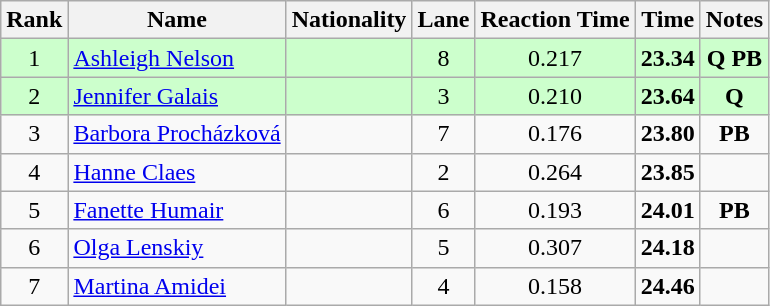<table class="wikitable sortable" style="text-align:center">
<tr>
<th>Rank</th>
<th>Name</th>
<th>Nationality</th>
<th>Lane</th>
<th>Reaction Time</th>
<th>Time</th>
<th>Notes</th>
</tr>
<tr bgcolor=ccffcc>
<td>1</td>
<td align=left><a href='#'>Ashleigh Nelson</a></td>
<td align=left></td>
<td>8</td>
<td>0.217</td>
<td><strong>23.34</strong></td>
<td><strong>Q PB</strong></td>
</tr>
<tr bgcolor=ccffcc>
<td>2</td>
<td align=left><a href='#'>Jennifer Galais</a></td>
<td align=left></td>
<td>3</td>
<td>0.210</td>
<td><strong>23.64</strong></td>
<td><strong>Q</strong></td>
</tr>
<tr>
<td>3</td>
<td align=left><a href='#'>Barbora Procházková</a></td>
<td align=left></td>
<td>7</td>
<td>0.176</td>
<td><strong>23.80</strong></td>
<td><strong>PB</strong></td>
</tr>
<tr>
<td>4</td>
<td align=left><a href='#'>Hanne Claes</a></td>
<td align=left></td>
<td>2</td>
<td>0.264</td>
<td><strong>23.85</strong></td>
<td></td>
</tr>
<tr>
<td>5</td>
<td align=left><a href='#'>Fanette Humair</a></td>
<td align=left></td>
<td>6</td>
<td>0.193</td>
<td><strong>24.01</strong></td>
<td><strong>PB</strong></td>
</tr>
<tr>
<td>6</td>
<td align=left><a href='#'>Olga Lenskiy</a></td>
<td align=left></td>
<td>5</td>
<td>0.307</td>
<td><strong>24.18</strong></td>
<td></td>
</tr>
<tr>
<td>7</td>
<td align=left><a href='#'>Martina Amidei</a></td>
<td align=left></td>
<td>4</td>
<td>0.158</td>
<td><strong>24.46</strong></td>
<td></td>
</tr>
</table>
